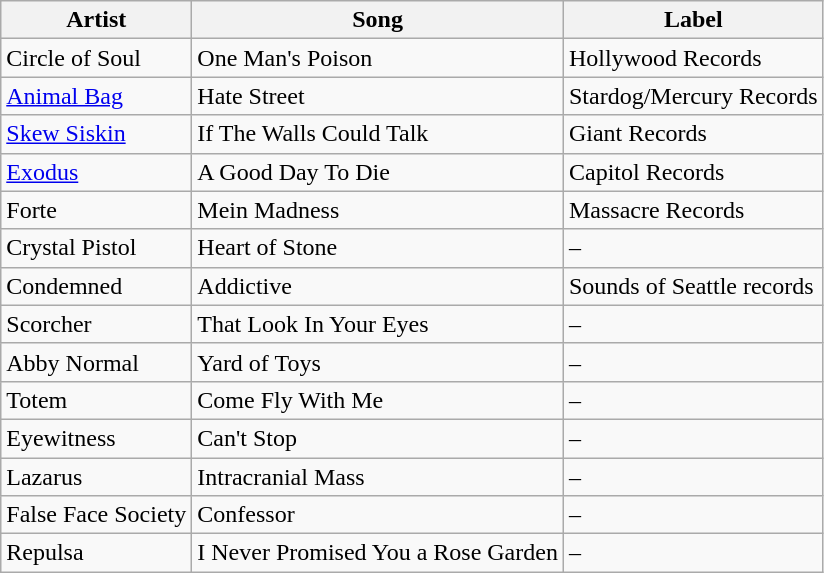<table class="wikitable">
<tr>
<th>Artist</th>
<th>Song</th>
<th>Label</th>
</tr>
<tr>
<td>Circle of Soul</td>
<td>One Man's Poison</td>
<td>Hollywood Records</td>
</tr>
<tr>
<td><a href='#'>Animal Bag</a></td>
<td>Hate Street</td>
<td>Stardog/Mercury Records</td>
</tr>
<tr>
<td><a href='#'>Skew Siskin</a></td>
<td>If The Walls Could Talk</td>
<td>Giant Records</td>
</tr>
<tr>
<td><a href='#'>Exodus</a></td>
<td>A Good Day To Die</td>
<td>Capitol Records</td>
</tr>
<tr>
<td>Forte</td>
<td>Mein Madness</td>
<td>Massacre Records</td>
</tr>
<tr>
<td>Crystal Pistol</td>
<td>Heart of Stone</td>
<td>–</td>
</tr>
<tr>
<td>Condemned</td>
<td>Addictive</td>
<td>Sounds of Seattle records</td>
</tr>
<tr>
<td>Scorcher</td>
<td>That Look In Your Eyes</td>
<td>–</td>
</tr>
<tr>
<td>Abby Normal</td>
<td>Yard of Toys</td>
<td>–</td>
</tr>
<tr>
<td>Totem</td>
<td>Come Fly With Me</td>
<td>–</td>
</tr>
<tr>
<td>Eyewitness</td>
<td>Can't Stop</td>
<td>–</td>
</tr>
<tr>
<td>Lazarus</td>
<td>Intracranial Mass</td>
<td>–</td>
</tr>
<tr>
<td>False Face Society</td>
<td>Confessor</td>
<td>–</td>
</tr>
<tr>
<td>Repulsa</td>
<td>I Never Promised You a Rose Garden</td>
<td>–</td>
</tr>
</table>
